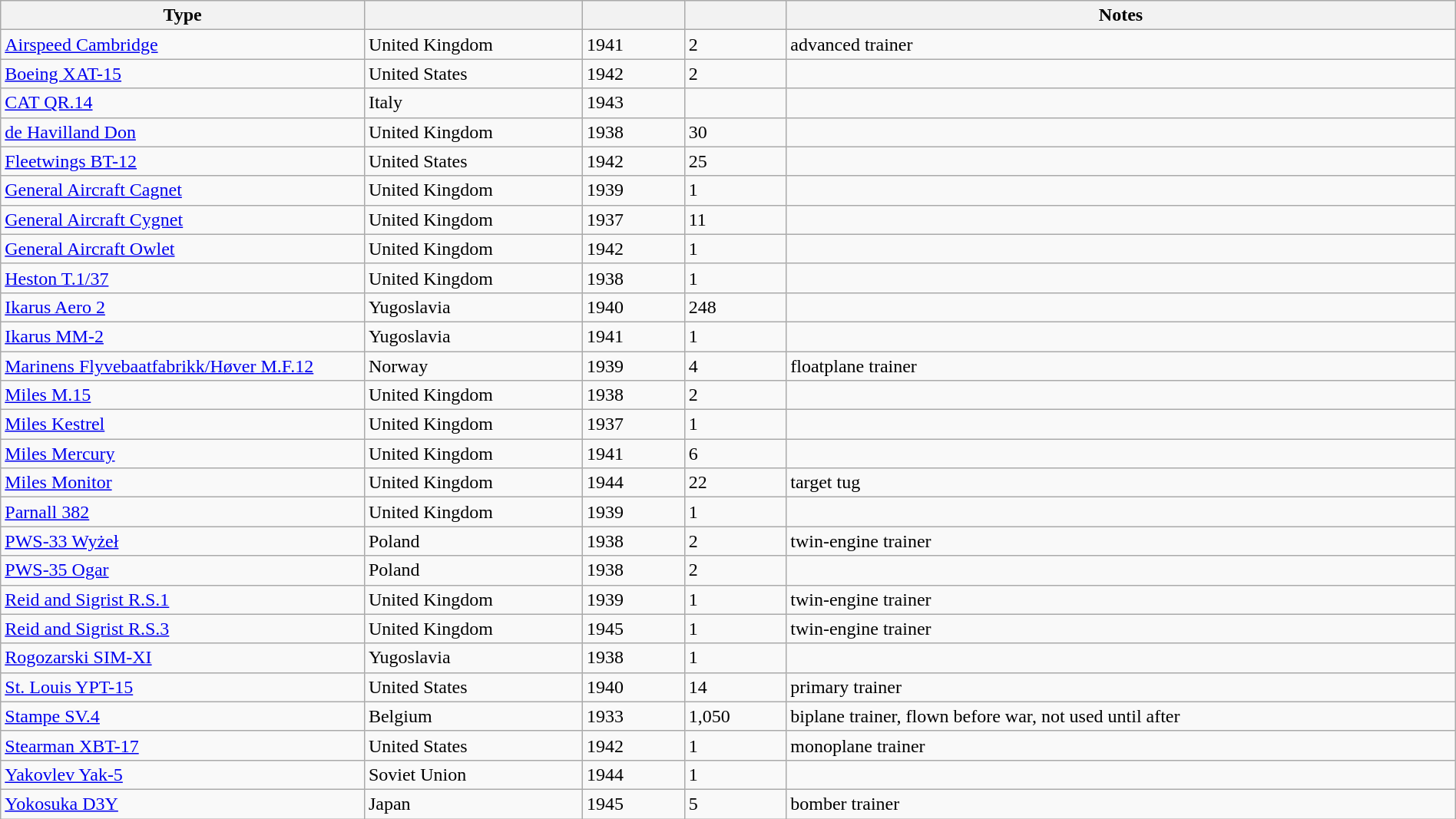<table class="wikitable sortable" border=1 style=width:100%>
<tr>
<th style=width:25%>Type</th>
<th style=width:15%></th>
<th style=width:7%></th>
<th style=width:7%></th>
<th>Notes</th>
</tr>
<tr>
<td><a href='#'>Airspeed Cambridge</a></td>
<td>United Kingdom</td>
<td>1941</td>
<td>2</td>
<td>advanced trainer</td>
</tr>
<tr>
<td><a href='#'>Boeing XAT-15</a></td>
<td>United States</td>
<td>1942</td>
<td>2</td>
<td></td>
</tr>
<tr>
<td><a href='#'>CAT QR.14</a></td>
<td>Italy</td>
<td>1943</td>
<td></td>
<td></td>
</tr>
<tr>
<td><a href='#'>de Havilland Don</a></td>
<td>United Kingdom</td>
<td>1938</td>
<td>30</td>
<td></td>
</tr>
<tr>
<td><a href='#'>Fleetwings BT-12</a></td>
<td>United States</td>
<td>1942</td>
<td>25</td>
<td></td>
</tr>
<tr>
<td><a href='#'>General Aircraft Cagnet</a></td>
<td>United Kingdom</td>
<td>1939</td>
<td>1</td>
<td></td>
</tr>
<tr>
<td><a href='#'>General Aircraft Cygnet</a></td>
<td>United Kingdom</td>
<td>1937</td>
<td>11</td>
<td></td>
</tr>
<tr>
<td><a href='#'>General Aircraft Owlet</a></td>
<td>United Kingdom</td>
<td>1942</td>
<td>1</td>
<td></td>
</tr>
<tr>
<td><a href='#'>Heston T.1/37</a></td>
<td>United Kingdom</td>
<td>1938</td>
<td>1</td>
<td></td>
</tr>
<tr>
<td><a href='#'>Ikarus Aero 2</a></td>
<td>Yugoslavia</td>
<td>1940</td>
<td>248</td>
<td></td>
</tr>
<tr>
<td><a href='#'>Ikarus MM-2</a></td>
<td>Yugoslavia</td>
<td>1941</td>
<td>1</td>
<td></td>
</tr>
<tr>
<td><a href='#'>Marinens Flyvebaatfabrikk/Høver M.F.12</a></td>
<td>Norway</td>
<td>1939</td>
<td>4</td>
<td>floatplane trainer</td>
</tr>
<tr>
<td><a href='#'>Miles M.15</a></td>
<td>United Kingdom</td>
<td>1938</td>
<td>2</td>
<td></td>
</tr>
<tr>
<td><a href='#'>Miles Kestrel</a></td>
<td>United Kingdom</td>
<td>1937</td>
<td>1</td>
<td></td>
</tr>
<tr>
<td><a href='#'>Miles Mercury</a></td>
<td>United Kingdom</td>
<td>1941</td>
<td>6</td>
<td></td>
</tr>
<tr>
<td><a href='#'>Miles Monitor</a></td>
<td>United Kingdom</td>
<td>1944</td>
<td>22</td>
<td>target tug</td>
</tr>
<tr>
<td><a href='#'>Parnall 382</a></td>
<td>United Kingdom</td>
<td>1939</td>
<td>1</td>
<td></td>
</tr>
<tr>
<td><a href='#'>PWS-33 Wyżeł</a></td>
<td>Poland</td>
<td>1938</td>
<td>2</td>
<td>twin-engine trainer</td>
</tr>
<tr>
<td><a href='#'>PWS-35 Ogar</a></td>
<td>Poland</td>
<td>1938</td>
<td>2</td>
<td></td>
</tr>
<tr>
<td><a href='#'>Reid and Sigrist R.S.1</a></td>
<td>United Kingdom</td>
<td>1939</td>
<td>1</td>
<td>twin-engine trainer</td>
</tr>
<tr>
<td><a href='#'>Reid and Sigrist R.S.3</a></td>
<td>United Kingdom</td>
<td>1945</td>
<td>1</td>
<td>twin-engine trainer</td>
</tr>
<tr>
<td><a href='#'>Rogozarski SIM-XI</a></td>
<td>Yugoslavia</td>
<td>1938</td>
<td>1</td>
<td></td>
</tr>
<tr>
<td><a href='#'>St. Louis YPT-15</a></td>
<td>United States</td>
<td>1940</td>
<td>14</td>
<td>primary trainer</td>
</tr>
<tr>
<td><a href='#'>Stampe SV.4</a></td>
<td>Belgium</td>
<td>1933</td>
<td>1,050</td>
<td>biplane trainer, flown before war, not used until after</td>
</tr>
<tr>
<td><a href='#'>Stearman XBT-17</a></td>
<td>United States</td>
<td>1942</td>
<td>1</td>
<td>monoplane trainer</td>
</tr>
<tr>
<td><a href='#'>Yakovlev Yak-5</a></td>
<td>Soviet Union</td>
<td>1944</td>
<td>1</td>
<td></td>
</tr>
<tr>
<td><a href='#'>Yokosuka D3Y</a></td>
<td>Japan</td>
<td>1945</td>
<td>5</td>
<td>bomber trainer</td>
</tr>
</table>
